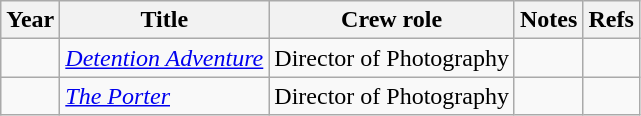<table class="wikitable">
<tr>
<th>Year</th>
<th>Title</th>
<th>Crew role</th>
<th>Notes</th>
<th>Refs</th>
</tr>
<tr>
<td></td>
<td><em><a href='#'>Detention Adventure</a></em></td>
<td>Director of Photography</td>
<td></td>
<td></td>
</tr>
<tr>
<td></td>
<td><em><a href='#'>The Porter</a></em></td>
<td>Director of Photography</td>
<td></td>
<td></td>
</tr>
</table>
